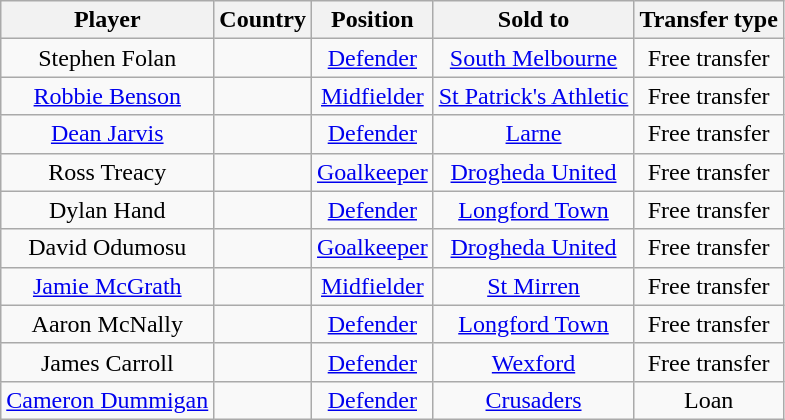<table class="wikitable" style="text-align:center">
<tr>
<th>Player</th>
<th>Country</th>
<th>Position</th>
<th>Sold to</th>
<th>Transfer type</th>
</tr>
<tr>
<td>Stephen Folan</td>
<td></td>
<td><a href='#'>Defender</a></td>
<td> <a href='#'>South Melbourne</a></td>
<td>Free transfer</td>
</tr>
<tr>
<td><a href='#'>Robbie Benson</a></td>
<td></td>
<td><a href='#'>Midfielder</a></td>
<td> <a href='#'>St Patrick's Athletic</a></td>
<td>Free transfer</td>
</tr>
<tr>
<td><a href='#'>Dean Jarvis</a></td>
<td></td>
<td><a href='#'>Defender</a></td>
<td> <a href='#'>Larne</a></td>
<td>Free transfer</td>
</tr>
<tr>
<td>Ross Treacy</td>
<td></td>
<td><a href='#'>Goalkeeper</a></td>
<td> <a href='#'>Drogheda United</a></td>
<td>Free transfer</td>
</tr>
<tr>
<td>Dylan Hand</td>
<td></td>
<td><a href='#'>Defender</a></td>
<td> <a href='#'>Longford Town</a></td>
<td>Free transfer</td>
</tr>
<tr>
<td>David Odumosu</td>
<td></td>
<td><a href='#'>Goalkeeper</a></td>
<td> <a href='#'>Drogheda United</a></td>
<td>Free transfer</td>
</tr>
<tr>
<td><a href='#'>Jamie McGrath</a></td>
<td></td>
<td><a href='#'>Midfielder</a></td>
<td> <a href='#'>St Mirren</a></td>
<td>Free transfer</td>
</tr>
<tr>
<td>Aaron McNally</td>
<td></td>
<td><a href='#'>Defender</a></td>
<td> <a href='#'>Longford Town</a></td>
<td>Free transfer</td>
</tr>
<tr>
<td>James Carroll</td>
<td></td>
<td><a href='#'>Defender</a></td>
<td> <a href='#'>Wexford</a></td>
<td>Free transfer</td>
</tr>
<tr>
<td><a href='#'>Cameron Dummigan</a></td>
<td></td>
<td><a href='#'>Defender</a></td>
<td> <a href='#'>Crusaders</a></td>
<td>Loan</td>
</tr>
</table>
